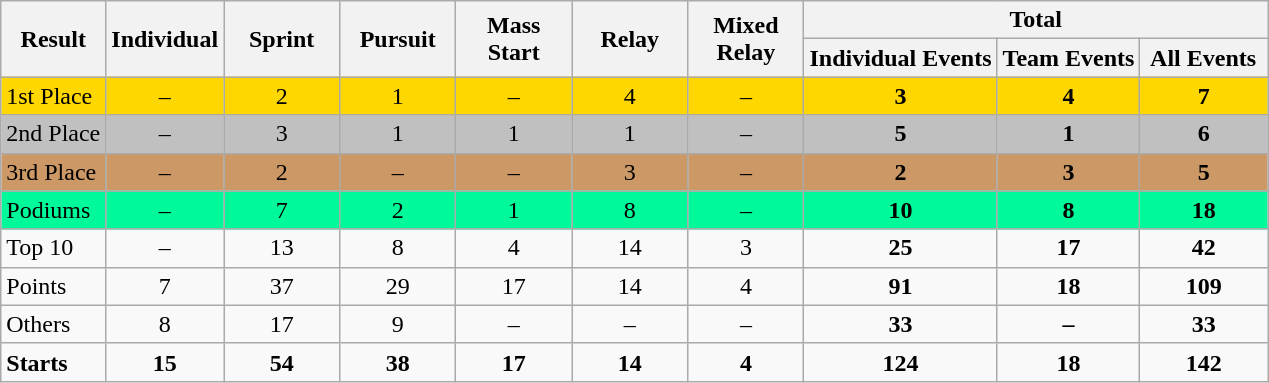<table class="wikitable" style="text-align: center;">
<tr>
<th rowspan="2">Result</th>
<th style="width:70px;" rowspan="2">Individual</th>
<th style="width:70px;" rowspan="2">Sprint</th>
<th style="width:70px;" rowspan="2">Pursuit</th>
<th style="width:70px;" rowspan="2">Mass Start</th>
<th style="width:70px;" rowspan="2">Relay</th>
<th style="width:70px;" rowspan="2">Mixed<br>Relay</th>
<th style="width:70px;" colspan="3">Total</th>
</tr>
<tr>
<th>Individual Events</th>
<th>Team Events</th>
<th> All Events </th>
</tr>
<tr bgcolor=gold>
<td align=left>1st Place</td>
<td>–</td>
<td>2</td>
<td>1</td>
<td>–</td>
<td>4</td>
<td>–</td>
<td><strong>3</strong></td>
<td><strong>4</strong></td>
<td><strong>7</strong></td>
</tr>
<tr bgcolor=silver>
<td align=left>2nd Place</td>
<td>–</td>
<td>3</td>
<td>1</td>
<td>1</td>
<td>1</td>
<td>–</td>
<td><strong>5</strong></td>
<td><strong>1</strong></td>
<td><strong>6</strong></td>
</tr>
<tr bgcolor=CC9966>
<td align=left>3rd Place</td>
<td>–</td>
<td>2</td>
<td>–</td>
<td>–</td>
<td>3</td>
<td>–</td>
<td><strong>2</strong></td>
<td><strong>3</strong></td>
<td><strong>5</strong></td>
</tr>
<tr style="background:#00FA9A;">
<td align=left>Podiums</td>
<td>–</td>
<td>7</td>
<td>2</td>
<td>1</td>
<td>8</td>
<td>–</td>
<td><strong>10</strong></td>
<td><strong>8</strong></td>
<td><strong>18</strong></td>
</tr>
<tr>
<td align=left>Top 10</td>
<td>–</td>
<td>13</td>
<td>8</td>
<td>4</td>
<td>14</td>
<td>3</td>
<td><strong>25</strong></td>
<td><strong>17</strong></td>
<td><strong>42</strong></td>
</tr>
<tr>
<td align=left>Points</td>
<td>7</td>
<td>37</td>
<td>29</td>
<td>17</td>
<td>14</td>
<td>4</td>
<td><strong>91</strong></td>
<td><strong>18</strong></td>
<td><strong>109</strong></td>
</tr>
<tr>
<td align=left>Others</td>
<td>8</td>
<td>17</td>
<td>9</td>
<td>–</td>
<td>–</td>
<td>–</td>
<td><strong>33</strong></td>
<td><strong>–</strong></td>
<td><strong>33</strong></td>
</tr>
<tr>
<td align=left><strong>Starts</strong></td>
<td><strong>15</strong></td>
<td><strong>54</strong></td>
<td><strong>38</strong></td>
<td><strong>17</strong></td>
<td><strong>14</strong></td>
<td><strong>4</strong></td>
<td><strong>124</strong></td>
<td><strong>18</strong></td>
<td><strong>142</strong></td>
</tr>
</table>
